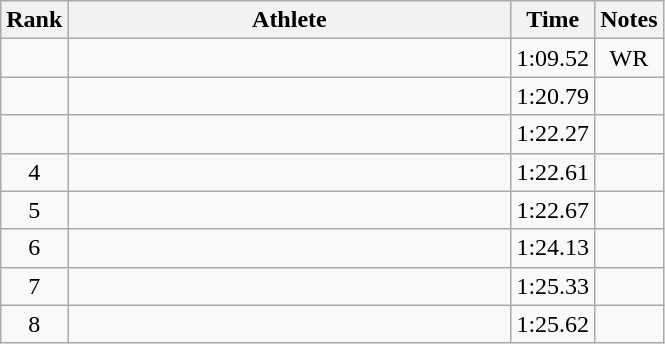<table class="wikitable" style="text-align:center">
<tr>
<th>Rank</th>
<th Style="width:18em">Athlete</th>
<th>Time</th>
<th>Notes</th>
</tr>
<tr>
<td></td>
<td style="text-align:left"></td>
<td>1:09.52</td>
<td>WR</td>
</tr>
<tr>
<td></td>
<td style="text-align:left"></td>
<td>1:20.79</td>
<td></td>
</tr>
<tr>
<td></td>
<td style="text-align:left"></td>
<td>1:22.27</td>
<td></td>
</tr>
<tr>
<td>4</td>
<td style="text-align:left"></td>
<td>1:22.61</td>
<td></td>
</tr>
<tr>
<td>5</td>
<td style="text-align:left"></td>
<td>1:22.67</td>
<td></td>
</tr>
<tr>
<td>6</td>
<td style="text-align:left"></td>
<td>1:24.13</td>
<td></td>
</tr>
<tr>
<td>7</td>
<td style="text-align:left"></td>
<td>1:25.33</td>
<td></td>
</tr>
<tr>
<td>8</td>
<td style="text-align:left"></td>
<td>1:25.62</td>
<td></td>
</tr>
</table>
